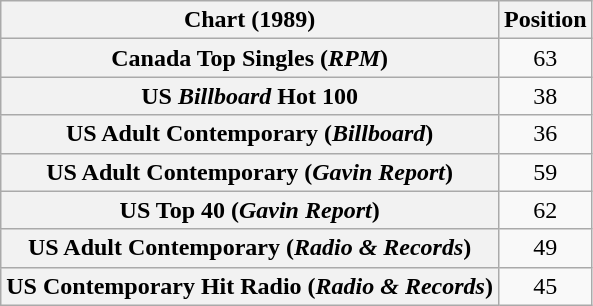<table class="wikitable sortable plainrowheaders" style="text-align:center">
<tr>
<th scope="col">Chart (1989)</th>
<th scope="col">Position</th>
</tr>
<tr>
<th scope="row">Canada Top Singles (<em>RPM</em>)</th>
<td>63</td>
</tr>
<tr>
<th scope="row">US <em>Billboard</em> Hot 100</th>
<td>38</td>
</tr>
<tr>
<th scope="row">US Adult Contemporary (<em>Billboard</em>)</th>
<td>36</td>
</tr>
<tr>
<th scope="row">US Adult Contemporary (<em>Gavin Report</em>)</th>
<td>59</td>
</tr>
<tr>
<th scope="row">US Top 40 (<em>Gavin Report</em>)</th>
<td>62</td>
</tr>
<tr>
<th scope="row">US Adult Contemporary (<em>Radio & Records</em>)</th>
<td>49</td>
</tr>
<tr>
<th scope="row">US Contemporary Hit Radio (<em>Radio & Records</em>)</th>
<td>45</td>
</tr>
</table>
